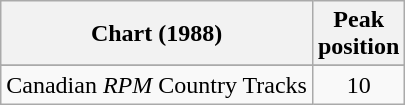<table class="wikitable sortable">
<tr>
<th align="left">Chart (1988)</th>
<th align="center">Peak<br>position</th>
</tr>
<tr>
</tr>
<tr>
<td align="left">Canadian <em>RPM</em> Country Tracks</td>
<td align="center">10</td>
</tr>
</table>
